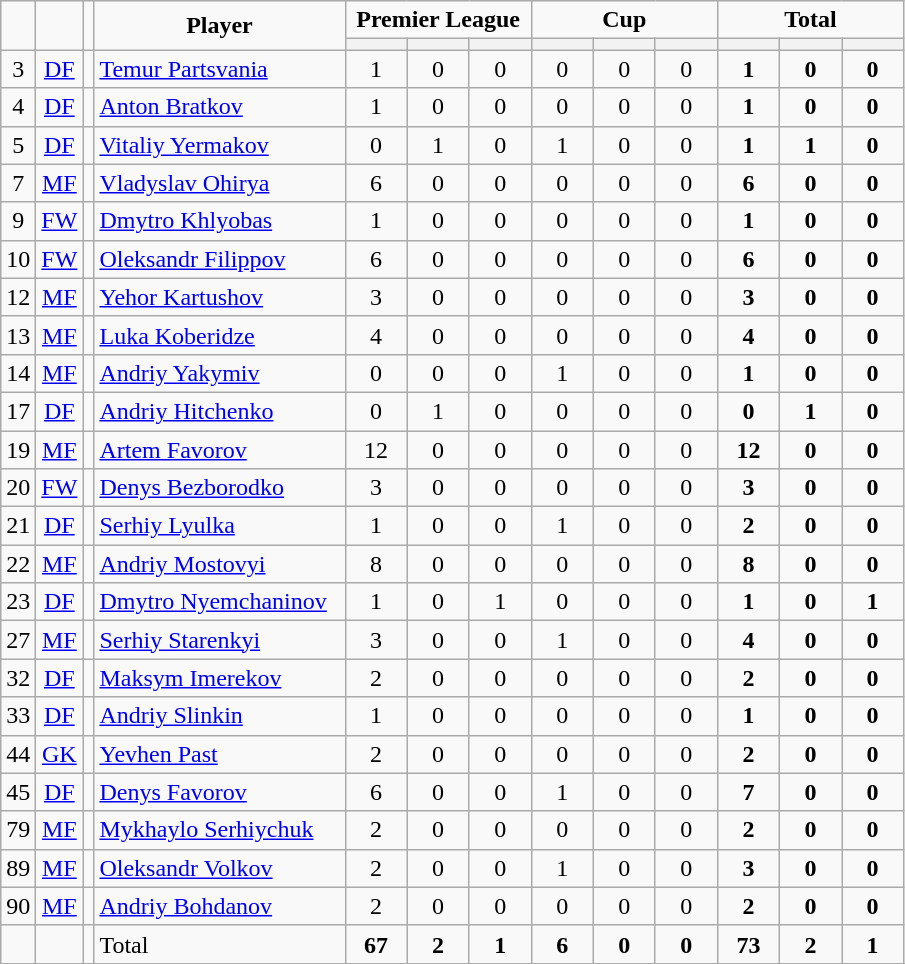<table class="wikitable" style="text-align:center">
<tr>
<td rowspan="2" !width=15><strong></strong></td>
<td rowspan="2" !width=15><strong></strong></td>
<td rowspan="2" !width=15><strong></strong></td>
<td rowspan="2" ! style="width:160px;"><strong>Player</strong></td>
<td colspan="3"><strong>Premier League</strong></td>
<td colspan="3"><strong>Cup</strong></td>
<td colspan="3"><strong>Total</strong></td>
</tr>
<tr>
<th width=34; background:#fe9;"></th>
<th width=34; background:#fe9;"></th>
<th width=34; background:#ff8888;"></th>
<th width=34; background:#fe9;"></th>
<th width=34; background:#fe9;"></th>
<th width=34; background:#ff8888;"></th>
<th width=34; background:#fe9;"></th>
<th width=34; background:#fe9;"></th>
<th width=34; background:#ff8888;"></th>
</tr>
<tr>
<td>3</td>
<td><a href='#'>DF</a></td>
<td></td>
<td align=left><a href='#'>Temur Partsvania</a></td>
<td>1</td>
<td>0</td>
<td>0</td>
<td>0</td>
<td>0</td>
<td>0</td>
<td><strong>1</strong></td>
<td><strong>0</strong></td>
<td><strong>0</strong></td>
</tr>
<tr>
<td>4</td>
<td><a href='#'>DF</a></td>
<td></td>
<td align=left><a href='#'>Anton Bratkov</a></td>
<td>1</td>
<td>0</td>
<td>0</td>
<td>0</td>
<td>0</td>
<td>0</td>
<td><strong>1</strong></td>
<td><strong>0</strong></td>
<td><strong>0</strong></td>
</tr>
<tr>
<td>5</td>
<td><a href='#'>DF</a></td>
<td></td>
<td align=left><a href='#'>Vitaliy Yermakov</a></td>
<td>0</td>
<td>1</td>
<td>0</td>
<td>1</td>
<td>0</td>
<td>0</td>
<td><strong>1</strong></td>
<td><strong>1</strong></td>
<td><strong>0</strong></td>
</tr>
<tr>
<td>7</td>
<td><a href='#'>MF</a></td>
<td></td>
<td align=left><a href='#'>Vladyslav Ohirya</a></td>
<td>6</td>
<td>0</td>
<td>0</td>
<td>0</td>
<td>0</td>
<td>0</td>
<td><strong>6</strong></td>
<td><strong>0</strong></td>
<td><strong>0</strong></td>
</tr>
<tr>
<td>9</td>
<td><a href='#'>FW</a></td>
<td></td>
<td align=left><a href='#'>Dmytro Khlyobas</a></td>
<td>1</td>
<td>0</td>
<td>0</td>
<td>0</td>
<td>0</td>
<td>0</td>
<td><strong>1</strong></td>
<td><strong>0</strong></td>
<td><strong>0</strong></td>
</tr>
<tr>
<td>10</td>
<td><a href='#'>FW</a></td>
<td></td>
<td align=left><a href='#'>Oleksandr Filippov</a></td>
<td>6</td>
<td>0</td>
<td>0</td>
<td>0</td>
<td>0</td>
<td>0</td>
<td><strong>6</strong></td>
<td><strong>0</strong></td>
<td><strong>0</strong></td>
</tr>
<tr>
<td>12</td>
<td><a href='#'>MF</a></td>
<td></td>
<td align=left><a href='#'>Yehor Kartushov</a></td>
<td>3</td>
<td>0</td>
<td>0</td>
<td>0</td>
<td>0</td>
<td>0</td>
<td><strong>3</strong></td>
<td><strong>0</strong></td>
<td><strong>0</strong></td>
</tr>
<tr>
<td>13</td>
<td><a href='#'>MF</a></td>
<td></td>
<td align=left><a href='#'>Luka Koberidze</a></td>
<td>4</td>
<td>0</td>
<td>0</td>
<td>0</td>
<td>0</td>
<td>0</td>
<td><strong>4</strong></td>
<td><strong>0</strong></td>
<td><strong>0</strong></td>
</tr>
<tr>
<td>14</td>
<td><a href='#'>MF</a></td>
<td></td>
<td align=left><a href='#'>Andriy Yakymiv</a></td>
<td>0</td>
<td>0</td>
<td>0</td>
<td>1</td>
<td>0</td>
<td>0</td>
<td><strong>1</strong></td>
<td><strong>0</strong></td>
<td><strong>0</strong></td>
</tr>
<tr>
<td>17</td>
<td><a href='#'>DF</a></td>
<td></td>
<td align=left><a href='#'>Andriy Hitchenko</a></td>
<td>0</td>
<td>1</td>
<td>0</td>
<td>0</td>
<td>0</td>
<td>0</td>
<td><strong>0</strong></td>
<td><strong>1</strong></td>
<td><strong>0</strong></td>
</tr>
<tr>
<td>19</td>
<td><a href='#'>MF</a></td>
<td></td>
<td align=left><a href='#'>Artem Favorov</a></td>
<td>12</td>
<td>0</td>
<td>0</td>
<td>0</td>
<td>0</td>
<td>0</td>
<td><strong>12</strong></td>
<td><strong>0</strong></td>
<td><strong>0</strong></td>
</tr>
<tr>
<td>20</td>
<td><a href='#'>FW</a></td>
<td></td>
<td align=left><a href='#'>Denys Bezborodko</a></td>
<td>3</td>
<td>0</td>
<td>0</td>
<td>0</td>
<td>0</td>
<td>0</td>
<td><strong>3</strong></td>
<td><strong>0</strong></td>
<td><strong>0</strong></td>
</tr>
<tr>
<td>21</td>
<td><a href='#'>DF</a></td>
<td></td>
<td align=left><a href='#'>Serhiy Lyulka</a></td>
<td>1</td>
<td>0</td>
<td>0</td>
<td>1</td>
<td>0</td>
<td>0</td>
<td><strong>2</strong></td>
<td><strong>0</strong></td>
<td><strong>0</strong></td>
</tr>
<tr>
<td>22</td>
<td><a href='#'>MF</a></td>
<td></td>
<td align=left><a href='#'>Andriy Mostovyi</a></td>
<td>8</td>
<td>0</td>
<td>0</td>
<td>0</td>
<td>0</td>
<td>0</td>
<td><strong>8</strong></td>
<td><strong>0</strong></td>
<td><strong>0</strong></td>
</tr>
<tr>
<td>23</td>
<td><a href='#'>DF</a></td>
<td></td>
<td align=left><a href='#'>Dmytro Nyemchaninov</a></td>
<td>1</td>
<td>0</td>
<td>1</td>
<td>0</td>
<td>0</td>
<td>0</td>
<td><strong>1</strong></td>
<td><strong>0</strong></td>
<td><strong>1</strong></td>
</tr>
<tr>
<td>27</td>
<td><a href='#'>MF</a></td>
<td></td>
<td align=left><a href='#'>Serhiy Starenkyi</a></td>
<td>3</td>
<td>0</td>
<td>0</td>
<td>1</td>
<td>0</td>
<td>0</td>
<td><strong>4</strong></td>
<td><strong>0</strong></td>
<td><strong>0</strong></td>
</tr>
<tr>
<td>32</td>
<td><a href='#'>DF</a></td>
<td></td>
<td align=left><a href='#'>Maksym Imerekov</a></td>
<td>2</td>
<td>0</td>
<td>0</td>
<td>0</td>
<td>0</td>
<td>0</td>
<td><strong>2</strong></td>
<td><strong>0</strong></td>
<td><strong>0</strong></td>
</tr>
<tr>
<td>33</td>
<td><a href='#'>DF</a></td>
<td></td>
<td align=left><a href='#'>Andriy Slinkin</a></td>
<td>1</td>
<td>0</td>
<td>0</td>
<td>0</td>
<td>0</td>
<td>0</td>
<td><strong>1</strong></td>
<td><strong>0</strong></td>
<td><strong>0</strong></td>
</tr>
<tr>
<td>44</td>
<td><a href='#'>GK</a></td>
<td></td>
<td align=left><a href='#'>Yevhen Past</a></td>
<td>2</td>
<td>0</td>
<td>0</td>
<td>0</td>
<td>0</td>
<td>0</td>
<td><strong>2</strong></td>
<td><strong>0</strong></td>
<td><strong>0</strong></td>
</tr>
<tr>
<td>45</td>
<td><a href='#'>DF</a></td>
<td></td>
<td align=left><a href='#'>Denys Favorov</a></td>
<td>6</td>
<td>0</td>
<td>0</td>
<td>1</td>
<td>0</td>
<td>0</td>
<td><strong>7</strong></td>
<td><strong>0</strong></td>
<td><strong>0</strong></td>
</tr>
<tr>
<td>79</td>
<td><a href='#'>MF</a></td>
<td></td>
<td align=left><a href='#'>Mykhaylo Serhiychuk</a></td>
<td>2</td>
<td>0</td>
<td>0</td>
<td>0</td>
<td>0</td>
<td>0</td>
<td><strong>2</strong></td>
<td><strong>0</strong></td>
<td><strong>0</strong></td>
</tr>
<tr>
<td>89</td>
<td><a href='#'>MF</a></td>
<td></td>
<td align=left><a href='#'>Oleksandr Volkov</a></td>
<td>2</td>
<td>0</td>
<td>0</td>
<td>1</td>
<td>0</td>
<td>0</td>
<td><strong>3</strong></td>
<td><strong>0</strong></td>
<td><strong>0</strong></td>
</tr>
<tr>
<td>90</td>
<td><a href='#'>MF</a></td>
<td></td>
<td align=left><a href='#'>Andriy Bohdanov</a></td>
<td>2</td>
<td>0</td>
<td>0</td>
<td>0</td>
<td>0</td>
<td>0</td>
<td><strong>2</strong></td>
<td><strong>0</strong></td>
<td><strong>0</strong></td>
</tr>
<tr>
<td></td>
<td></td>
<td></td>
<td align=left>Total</td>
<td><strong>67</strong></td>
<td><strong>2</strong></td>
<td><strong>1</strong></td>
<td><strong>6</strong></td>
<td><strong>0</strong></td>
<td><strong>0</strong></td>
<td><strong>73</strong></td>
<td><strong>2</strong></td>
<td><strong>1</strong></td>
</tr>
<tr>
</tr>
</table>
